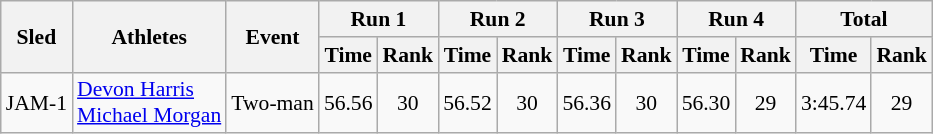<table class="wikitable" style="font-size:90%; text-align:center;">
<tr>
<th rowspan="2">Sled</th>
<th rowspan="2">Athletes</th>
<th rowspan="2">Event</th>
<th colspan="2">Run 1</th>
<th colspan="2">Run 2</th>
<th colspan="2">Run 3</th>
<th colspan="2">Run 4</th>
<th colspan="2">Total</th>
</tr>
<tr>
<th>Time</th>
<th>Rank</th>
<th>Time</th>
<th>Rank</th>
<th>Time</th>
<th>Rank</th>
<th>Time</th>
<th>Rank</th>
<th>Time</th>
<th>Rank</th>
</tr>
<tr>
<td>JAM-1</td>
<td style="text-align:left;"><a href='#'>Devon Harris</a><br><a href='#'>Michael Morgan</a></td>
<td>Two-man</td>
<td>56.56</td>
<td>30</td>
<td>56.52</td>
<td>30</td>
<td>56.36</td>
<td>30</td>
<td>56.30</td>
<td>29</td>
<td>3:45.74</td>
<td>29</td>
</tr>
</table>
